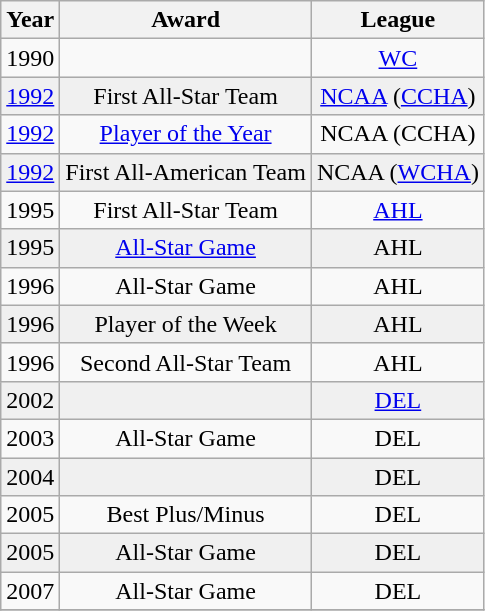<table class="wikitable" style="text-align: center;">
<tr ALIGN="center">
<th>Year</th>
<th>Award</th>
<th>League</th>
</tr>
<tr>
<td>1990</td>
<td></td>
<td><a href='#'>WC</a></td>
</tr>
<tr bgcolor="#f0f0f0">
<td><a href='#'>1992</a></td>
<td>First All-Star Team</td>
<td><a href='#'>NCAA</a> (<a href='#'>CCHA</a>)</td>
</tr>
<tr>
<td><a href='#'>1992</a></td>
<td><a href='#'>Player of the Year</a></td>
<td>NCAA (CCHA)</td>
</tr>
<tr bgcolor="#f0f0f0">
<td><a href='#'>1992</a></td>
<td>First All-American Team</td>
<td>NCAA (<a href='#'>WCHA</a>)</td>
</tr>
<tr>
<td>1995</td>
<td>First All-Star Team</td>
<td><a href='#'>AHL</a></td>
</tr>
<tr bgcolor="#f0f0f0">
<td>1995</td>
<td><a href='#'>All-Star Game</a></td>
<td>AHL</td>
</tr>
<tr>
<td>1996</td>
<td>All-Star Game</td>
<td>AHL</td>
</tr>
<tr bgcolor="#f0f0f0">
<td>1996</td>
<td>Player of the Week</td>
<td>AHL</td>
</tr>
<tr>
<td>1996</td>
<td>Second All-Star Team</td>
<td>AHL</td>
</tr>
<tr bgcolor="#f0f0f0">
<td>2002</td>
<td></td>
<td><a href='#'>DEL</a></td>
</tr>
<tr>
<td>2003</td>
<td>All-Star Game</td>
<td>DEL</td>
</tr>
<tr bgcolor="#f0f0f0">
<td>2004</td>
<td></td>
<td>DEL</td>
</tr>
<tr>
<td>2005</td>
<td>Best Plus/Minus</td>
<td>DEL</td>
</tr>
<tr bgcolor="#f0f0f0">
<td>2005</td>
<td>All-Star Game</td>
<td>DEL</td>
</tr>
<tr>
<td>2007</td>
<td>All-Star Game</td>
<td>DEL</td>
</tr>
<tr>
</tr>
</table>
